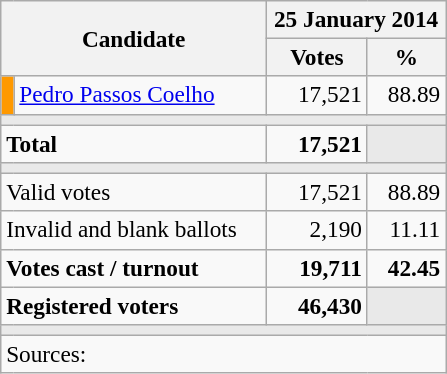<table class="wikitable" style="text-align:right; font-size:97%;">
<tr>
<th rowspan="2" colspan="2" width="170">Candidate</th>
<th colspan="2">25 January 2014</th>
</tr>
<tr>
<th width="60">Votes</th>
<th width="45">%</th>
</tr>
<tr>
<td style="color:inherit;background:#FF9900"></td>
<td align="left"><a href='#'>Pedro Passos Coelho</a></td>
<td>17,521</td>
<td>88.89</td>
</tr>
<tr>
<td colspan="4" bgcolor="#E9E9E9"></td>
</tr>
<tr style="font-weight:bold;">
<td align="left" colspan="2">Total</td>
<td>17,521</td>
<td bgcolor="#E9E9E9"></td>
</tr>
<tr>
<td colspan="4" bgcolor="#E9E9E9"></td>
</tr>
<tr>
<td align="left" colspan="2">Valid votes</td>
<td>17,521</td>
<td>88.89</td>
</tr>
<tr>
<td align="left" colspan="2">Invalid and blank ballots</td>
<td>2,190</td>
<td>11.11</td>
</tr>
<tr style="font-weight:bold;">
<td align="left" colspan="2">Votes cast / turnout</td>
<td>19,711</td>
<td>42.45</td>
</tr>
<tr style="font-weight:bold;">
<td align="left" colspan="2">Registered voters</td>
<td>46,430</td>
<td bgcolor="#E9E9E9"></td>
</tr>
<tr>
<td colspan="4" bgcolor="#E9E9E9"></td>
</tr>
<tr>
<td align="left" colspan="6">Sources: </td>
</tr>
</table>
